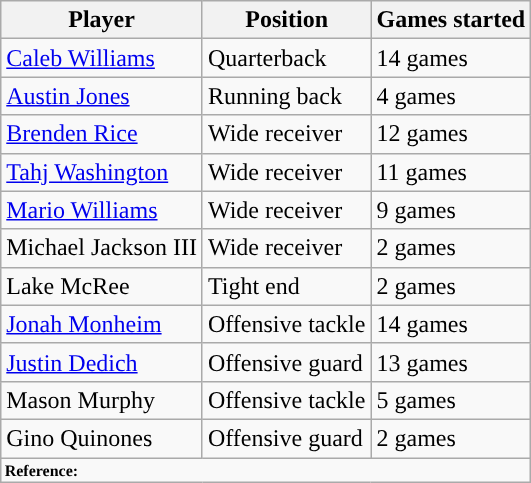<table class="wikitable">
<tr>
<th style="text-align:center; ">Player</th>
<th style="text-align:center; ">Position</th>
<th style="text-align:center; ">Games started</th>
</tr>
<tr>
<td><a href='#'>Caleb Williams</a></td>
<td>Quarterback</td>
<td>14 games</td>
</tr>
<tr>
<td><a href='#'>Austin Jones</a></td>
<td>Running back</td>
<td>4 games</td>
</tr>
<tr>
<td><a href='#'>Brenden Rice</a></td>
<td>Wide receiver</td>
<td>12 games</td>
</tr>
<tr>
<td><a href='#'>Tahj Washington</a></td>
<td>Wide receiver</td>
<td>11 games</td>
</tr>
<tr>
<td><a href='#'>Mario Williams</a></td>
<td>Wide receiver</td>
<td>9 games</td>
</tr>
<tr>
<td>Michael Jackson III</td>
<td>Wide receiver</td>
<td>2 games</td>
</tr>
<tr>
<td>Lake McRee</td>
<td>Tight end</td>
<td>2 games</td>
</tr>
<tr>
<td><a href='#'>Jonah Monheim</a></td>
<td>Offensive tackle</td>
<td>14 games</td>
</tr>
<tr>
<td><a href='#'>Justin Dedich</a></td>
<td>Offensive guard</td>
<td>13 games</td>
</tr>
<tr>
<td>Mason Murphy</td>
<td>Offensive tackle</td>
<td>5 games</td>
</tr>
<tr>
<td>Gino Quinones</td>
<td>Offensive guard</td>
<td>2 games</td>
</tr>
<tr>
<td colspan="4"  style="font-size:8pt; text-align:left;"><strong>Reference:</strong></td>
</tr>
</table>
